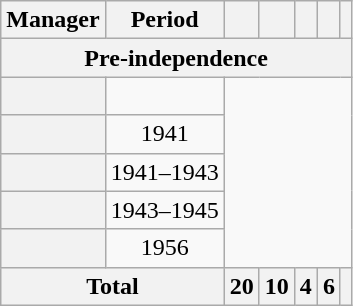<table class="wikitable sortable plainrowheaders" cellpadding="3" style="text-align: center;">
<tr>
<th scope="col">Manager</th>
<th scope="col">Period</th>
<th></th>
<th></th>
<th></th>
<th></th>
<th></th>
</tr>
<tr>
<th colspan="8">Pre-independence</th>
</tr>
<tr>
<th scope="row" style="text-align: left;"> </th>
<td><br></td>
</tr>
<tr>
<th scope="row" style="text-align: left;"> </th>
<td>1941<br></td>
</tr>
<tr>
<th scope="row" style="text-align: left;"> </th>
<td>1941–1943<br></td>
</tr>
<tr>
<th scope="row" style="text-align: left;"> </th>
<td>1943–1945<br></td>
</tr>
<tr>
<th scope="row" style="text-align: left;"> </th>
<td>1956<br></td>
</tr>
<tr>
<th colspan=2>Total</th>
<th>20</th>
<th>10</th>
<th>4</th>
<th>6</th>
<th></th>
</tr>
</table>
